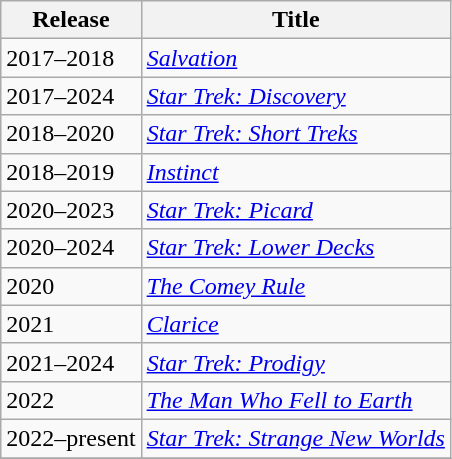<table class="wikitable">
<tr>
<th>Release</th>
<th>Title</th>
</tr>
<tr>
<td>2017–2018</td>
<td><em><a href='#'>Salvation</a></em></td>
</tr>
<tr>
<td>2017–2024</td>
<td><em><a href='#'>Star Trek: Discovery</a></em></td>
</tr>
<tr>
<td>2018–2020</td>
<td><em><a href='#'>Star Trek: Short Treks</a></em></td>
</tr>
<tr>
<td>2018–2019</td>
<td><em><a href='#'>Instinct</a></em></td>
</tr>
<tr>
<td>2020–2023</td>
<td><em><a href='#'>Star Trek: Picard</a></em></td>
</tr>
<tr>
<td>2020–2024</td>
<td><em><a href='#'>Star Trek: Lower Decks</a></em></td>
</tr>
<tr>
<td>2020</td>
<td><em><a href='#'>The Comey Rule</a></em></td>
</tr>
<tr>
<td>2021</td>
<td><em><a href='#'>Clarice</a></em></td>
</tr>
<tr>
<td>2021–2024</td>
<td><em><a href='#'>Star Trek: Prodigy</a></em></td>
</tr>
<tr>
<td>2022</td>
<td><em><a href='#'>The Man Who Fell to Earth</a></em></td>
</tr>
<tr>
<td>2022–present</td>
<td><em><a href='#'>Star Trek: Strange New Worlds</a></em></td>
</tr>
<tr>
</tr>
</table>
